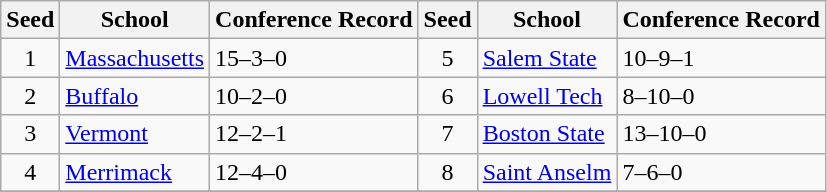<table class="wikitable">
<tr>
<th>Seed</th>
<th>School</th>
<th>Conference Record</th>
<th>Seed</th>
<th>School</th>
<th>Conference Record</th>
</tr>
<tr>
<td align=center>1</td>
<td><a href='#'>Massachusetts</a></td>
<td>15–3–0</td>
<td align=center>5</td>
<td><a href='#'>Salem State</a></td>
<td>10–9–1</td>
</tr>
<tr>
<td align=center>2</td>
<td><a href='#'>Buffalo</a></td>
<td>10–2–0</td>
<td align=center>6</td>
<td><a href='#'>Lowell Tech</a></td>
<td>8–10–0</td>
</tr>
<tr>
<td align=center>3</td>
<td><a href='#'>Vermont</a></td>
<td>12–2–1</td>
<td align=center>7</td>
<td><a href='#'>Boston State</a></td>
<td>13–10–0</td>
</tr>
<tr>
<td align=center>4</td>
<td><a href='#'>Merrimack</a></td>
<td>12–4–0</td>
<td align=center>8</td>
<td><a href='#'>Saint Anselm</a></td>
<td>7–6–0</td>
</tr>
<tr>
</tr>
</table>
